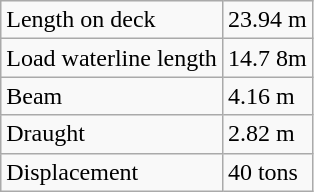<table class=wikitable>
<tr>
<td>Length on deck</td>
<td>23.94 m</td>
</tr>
<tr>
<td>Load waterline length</td>
<td>14.7 8m</td>
</tr>
<tr>
<td>Beam</td>
<td>4.16 m</td>
</tr>
<tr>
<td>Draught</td>
<td>2.82 m</td>
</tr>
<tr>
<td>Displacement</td>
<td>40 tons</td>
</tr>
</table>
